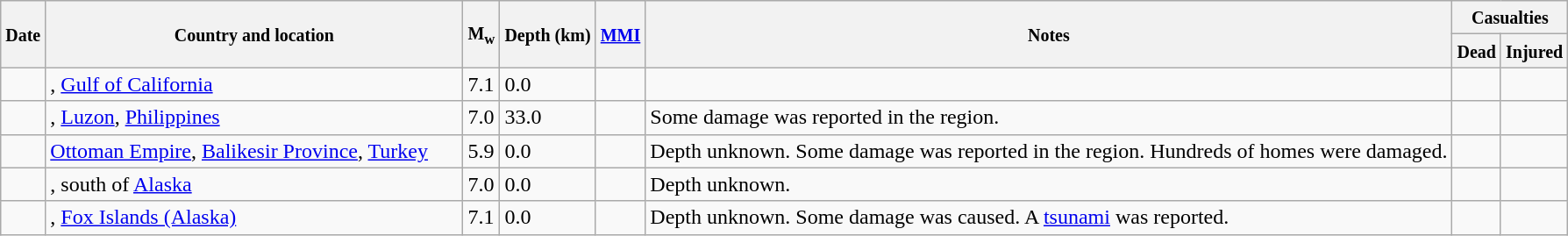<table class="wikitable sortable sort-under" style="border:1px black; margin-left:1em;">
<tr>
<th rowspan="2"><small>Date</small></th>
<th rowspan="2" style="width: 310px"><small>Country and location</small></th>
<th rowspan="2"><small>M<sub>w</sub></small></th>
<th rowspan="2"><small>Depth (km)</small></th>
<th rowspan="2"><small><a href='#'>MMI</a></small></th>
<th rowspan="2" class="unsortable"><small>Notes</small></th>
<th colspan="2"><small>Casualties</small></th>
</tr>
<tr>
<th><small>Dead</small></th>
<th><small>Injured</small></th>
</tr>
<tr>
<td></td>
<td>, <a href='#'>Gulf of California</a></td>
<td>7.1</td>
<td>0.0</td>
<td></td>
<td></td>
<td></td>
<td></td>
</tr>
<tr>
<td></td>
<td>, <a href='#'>Luzon</a>, <a href='#'>Philippines</a></td>
<td>7.0</td>
<td>33.0</td>
<td></td>
<td>Some damage was reported in the region.</td>
<td></td>
<td></td>
</tr>
<tr>
<td></td>
<td> <a href='#'>Ottoman Empire</a>, <a href='#'>Balikesir Province</a>, <a href='#'>Turkey</a></td>
<td>5.9</td>
<td>0.0</td>
<td></td>
<td>Depth unknown. Some damage was reported in the region. Hundreds of homes were damaged.</td>
<td></td>
<td></td>
</tr>
<tr>
<td></td>
<td>, south of <a href='#'>Alaska</a></td>
<td>7.0</td>
<td>0.0</td>
<td></td>
<td>Depth unknown.</td>
<td></td>
<td></td>
</tr>
<tr>
<td></td>
<td>, <a href='#'>Fox Islands (Alaska)</a></td>
<td>7.1</td>
<td>0.0</td>
<td></td>
<td>Depth unknown. Some damage was caused. A <a href='#'>tsunami</a> was reported.</td>
<td></td>
<td></td>
</tr>
</table>
